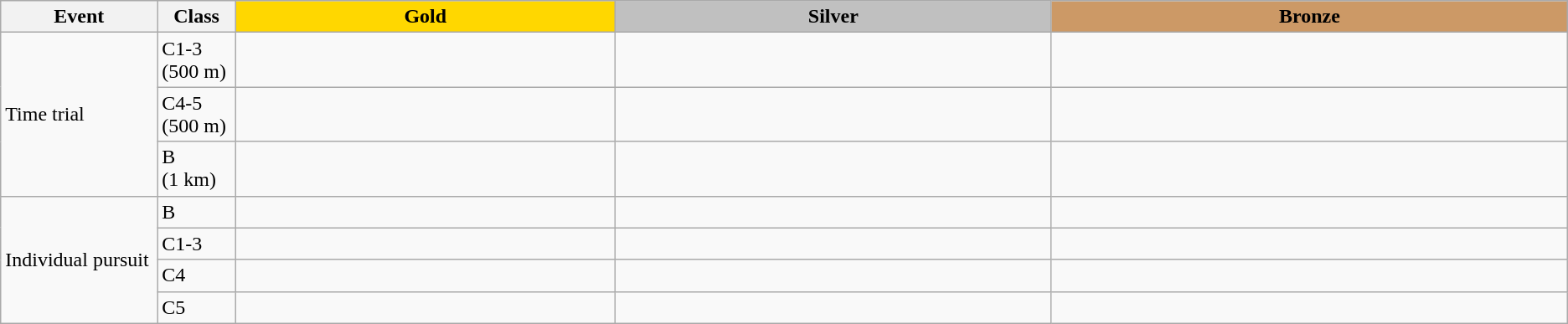<table class=wikitable style="font-size:100%">
<tr>
<th rowspan="1" width="10%">Event</th>
<th rowspan="1" width="5%">Class</th>
<th rowspan="1" style="background:gold;">Gold</th>
<th colspan="1" style="background:silver;">Silver</th>
<th colspan="1" style="background:#CC9966;">Bronze</th>
</tr>
<tr>
<td rowspan="3">Time trial<br></td>
<td>C1-3 (500 m)</td>
<td></td>
<td></td>
<td></td>
</tr>
<tr>
<td>C4-5 (500 m)</td>
<td></td>
<td></td>
<td></td>
</tr>
<tr>
<td>B (1 km)</td>
<td></td>
<td></td>
<td></td>
</tr>
<tr>
<td rowspan="4">Individual pursuit<br></td>
<td>B</td>
<td></td>
<td></td>
<td></td>
</tr>
<tr>
<td>C1-3</td>
<td></td>
<td></td>
<td></td>
</tr>
<tr>
<td>C4</td>
<td></td>
<td></td>
<td></td>
</tr>
<tr>
<td>C5</td>
<td></td>
<td></td>
<td></td>
</tr>
</table>
